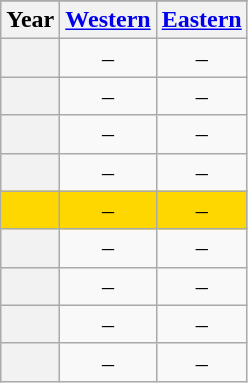<table class="wikitable" style="float:left; margin-right:2em; text-align:center;">
<tr>
</tr>
<tr>
<th>Year</th>
<th><a href='#'>Western</a></th>
<th><a href='#'>Eastern</a></th>
</tr>
<tr>
<th scope="row"></th>
<td> – </td>
<td> – </td>
</tr>
<tr>
<th scope="row"></th>
<td> – </td>
<td> – </td>
</tr>
<tr>
<th scope="row"></th>
<td> – </td>
<td> – </td>
</tr>
<tr>
<th scope="row"></th>
<td> – </td>
<td> – </td>
</tr>
<tr>
<th scope="row" style="background-color:gold"></th>
<td scope="row" style="background-color:gold"> – </td>
<td scope="row" style="background-color:gold"> – </td>
</tr>
<tr>
<th scope="row"></th>
<td> – </td>
<td> – </td>
</tr>
<tr>
<th scope="row"></th>
<td> – </td>
<td> – </td>
</tr>
<tr>
<th scope="row"></th>
<td> – </td>
<td> – </td>
</tr>
<tr>
<th scope="row"></th>
<td> – </td>
<td> – </td>
</tr>
</table>
